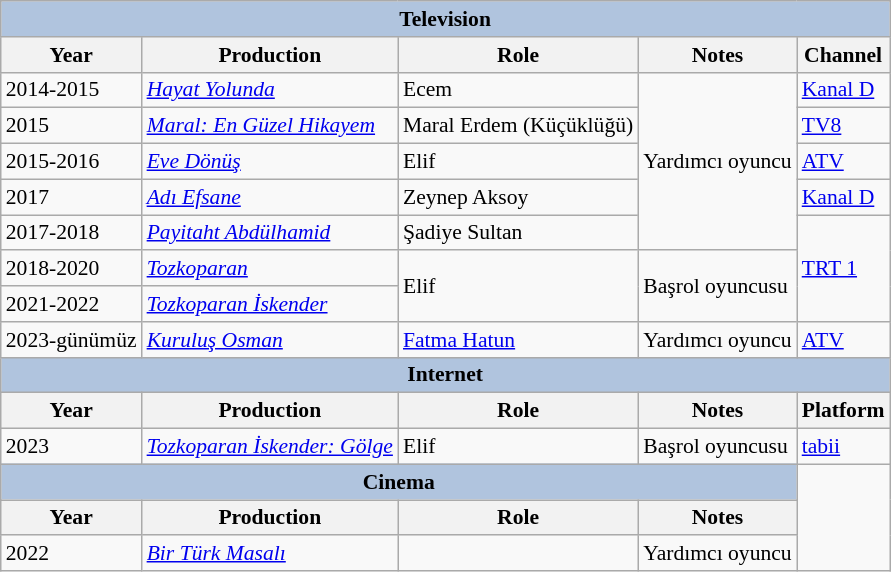<table class="wikitable" style="font-size:90%">
<tr>
<th colspan="5" style="background:LightSteelBlue">Television</th>
</tr>
<tr>
<th>Year</th>
<th>Production</th>
<th>Role</th>
<th>Notes</th>
<th>Channel</th>
</tr>
<tr>
<td>2014-2015</td>
<td><em><a href='#'>Hayat Yolunda</a></em></td>
<td>Ecem</td>
<td rowspan="5">Yardımcı oyuncu</td>
<td><a href='#'>Kanal D</a></td>
</tr>
<tr>
<td>2015</td>
<td><em><a href='#'>Maral: En Güzel Hikayem</a></em></td>
<td>Maral Erdem (Küçüklüğü)</td>
<td><a href='#'>TV8</a></td>
</tr>
<tr>
<td>2015-2016</td>
<td><em><a href='#'>Eve Dönüş</a></em></td>
<td>Elif</td>
<td><a href='#'>ATV</a></td>
</tr>
<tr>
<td>2017</td>
<td><em><a href='#'>Adı Efsane</a></em></td>
<td>Zeynep Aksoy</td>
<td><a href='#'>Kanal D</a></td>
</tr>
<tr>
<td>2017-2018</td>
<td><em><a href='#'>Payitaht Abdülhamid</a></em></td>
<td>Şadiye Sultan</td>
<td rowspan="3"><a href='#'>TRT 1</a></td>
</tr>
<tr>
<td>2018-2020</td>
<td><em><a href='#'>Tozkoparan</a></em></td>
<td rowspan="2">Elif</td>
<td rowspan="2">Başrol oyuncusu</td>
</tr>
<tr>
<td>2021-2022</td>
<td><em><a href='#'>Tozkoparan İskender</a></em></td>
</tr>
<tr>
<td>2023-günümüz</td>
<td><em><a href='#'>Kuruluş Osman</a></em></td>
<td><a href='#'>Fatma Hatun</a></td>
<td>Yardımcı oyuncu</td>
<td><a href='#'>ATV</a></td>
</tr>
<tr>
<th colspan="5" style="background:LightSteelBlue">Internet</th>
</tr>
<tr>
<th>Year</th>
<th>Production</th>
<th>Role</th>
<th>Notes</th>
<th>Platform</th>
</tr>
<tr>
<td>2023</td>
<td><em><a href='#'>Tozkoparan İskender: Gölge</a></em></td>
<td>Elif</td>
<td>Başrol oyuncusu</td>
<td><a href='#'>tabii</a></td>
</tr>
<tr>
<th colspan="4" style="background:LightSteelBlue">Cinema</th>
</tr>
<tr>
<th>Year</th>
<th>Production</th>
<th>Role</th>
<th>Notes</th>
</tr>
<tr>
<td>2022</td>
<td><em><a href='#'>Bir Türk Masalı</a></em></td>
<td></td>
<td>Yardımcı oyuncu</td>
</tr>
</table>
